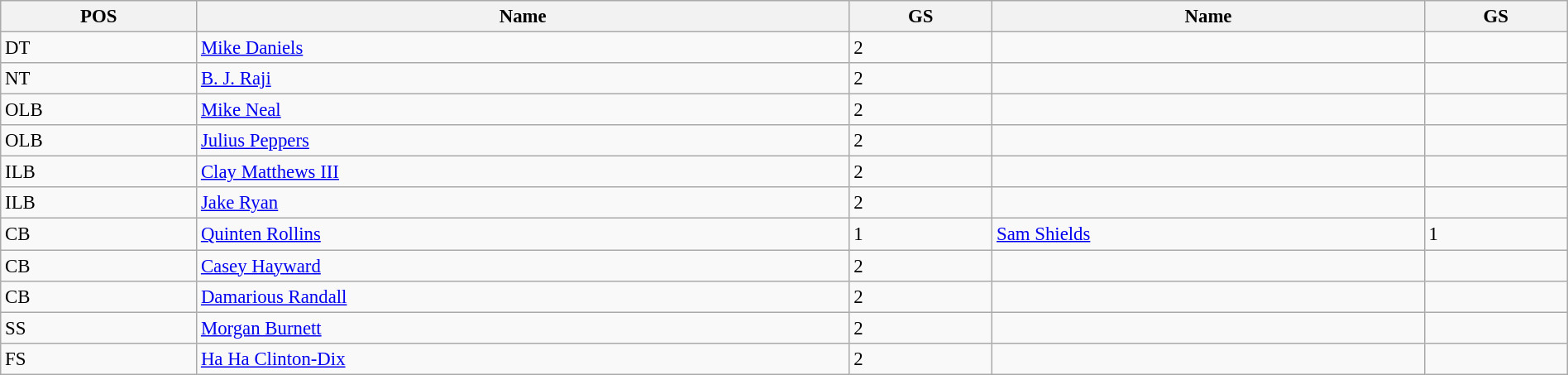<table class="wikitable" style="width:100%; text-align:center; font-size:95%; text-align:left;">
<tr>
<th><strong>POS</strong></th>
<th><strong>Name</strong></th>
<th><strong>GS</strong></th>
<th><strong>Name</strong></th>
<th><strong>GS</strong></th>
</tr>
<tr>
<td>DT</td>
<td><a href='#'>Mike Daniels</a></td>
<td>2</td>
<td></td>
<td></td>
</tr>
<tr>
<td>NT</td>
<td><a href='#'>B. J. Raji</a></td>
<td>2</td>
<td></td>
<td></td>
</tr>
<tr>
<td>OLB</td>
<td><a href='#'>Mike Neal</a></td>
<td>2</td>
<td></td>
<td></td>
</tr>
<tr>
<td>OLB</td>
<td><a href='#'>Julius Peppers</a></td>
<td>2</td>
<td></td>
<td></td>
</tr>
<tr>
<td>ILB</td>
<td><a href='#'>Clay Matthews III</a></td>
<td>2</td>
<td></td>
<td></td>
</tr>
<tr>
<td>ILB</td>
<td><a href='#'>Jake Ryan</a></td>
<td>2</td>
<td></td>
<td></td>
</tr>
<tr>
<td>CB</td>
<td><a href='#'>Quinten Rollins</a></td>
<td>1</td>
<td><a href='#'>Sam Shields</a></td>
<td>1</td>
</tr>
<tr>
<td>CB</td>
<td><a href='#'>Casey Hayward</a></td>
<td>2</td>
<td></td>
<td></td>
</tr>
<tr>
<td>CB</td>
<td><a href='#'>Damarious Randall</a></td>
<td>2</td>
<td></td>
<td></td>
</tr>
<tr>
<td>SS</td>
<td><a href='#'>Morgan Burnett</a></td>
<td>2</td>
<td></td>
<td></td>
</tr>
<tr>
<td>FS</td>
<td><a href='#'>Ha Ha Clinton-Dix</a></td>
<td>2</td>
<td></td>
<td></td>
</tr>
</table>
